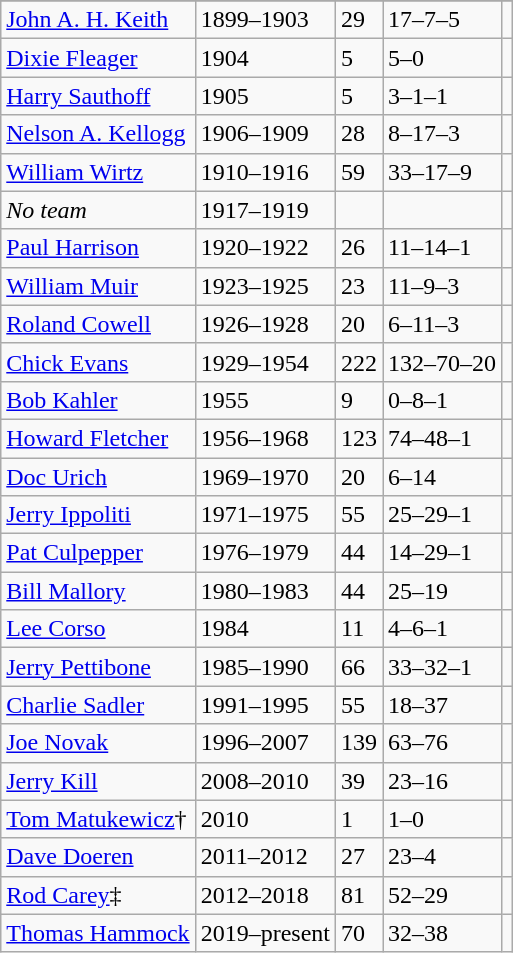<table class="wikitable">
<tr>
</tr>
<tr>
<td><a href='#'>John A. H. Keith</a></td>
<td>1899–1903</td>
<td>29</td>
<td>17–7–5</td>
<td></td>
</tr>
<tr>
<td><a href='#'>Dixie Fleager</a></td>
<td>1904</td>
<td>5</td>
<td>5–0</td>
<td></td>
</tr>
<tr>
<td><a href='#'>Harry Sauthoff</a></td>
<td>1905</td>
<td>5</td>
<td>3–1–1</td>
<td></td>
</tr>
<tr>
<td><a href='#'>Nelson A. Kellogg</a></td>
<td>1906–1909</td>
<td>28</td>
<td>8–17–3</td>
<td></td>
</tr>
<tr>
<td><a href='#'>William Wirtz</a></td>
<td>1910–1916</td>
<td>59</td>
<td>33–17–9</td>
<td></td>
</tr>
<tr>
<td><em>No team</em></td>
<td>1917–1919</td>
<td></td>
<td></td>
<td></td>
</tr>
<tr>
<td><a href='#'>Paul Harrison</a></td>
<td>1920–1922</td>
<td>26</td>
<td>11–14–1</td>
<td></td>
</tr>
<tr>
<td><a href='#'>William Muir</a></td>
<td>1923–1925</td>
<td>23</td>
<td>11–9–3</td>
<td></td>
</tr>
<tr>
<td><a href='#'>Roland Cowell</a></td>
<td>1926–1928</td>
<td>20</td>
<td>6–11–3</td>
<td></td>
</tr>
<tr>
<td><a href='#'>Chick Evans</a></td>
<td>1929–1954</td>
<td>222</td>
<td>132–70–20</td>
<td></td>
</tr>
<tr>
<td><a href='#'>Bob Kahler</a></td>
<td>1955</td>
<td>9</td>
<td>0–8–1</td>
<td></td>
</tr>
<tr>
<td><a href='#'>Howard Fletcher</a></td>
<td>1956–1968</td>
<td>123</td>
<td>74–48–1</td>
<td></td>
</tr>
<tr>
<td><a href='#'>Doc Urich</a></td>
<td>1969–1970</td>
<td>20</td>
<td>6–14</td>
<td></td>
</tr>
<tr>
<td><a href='#'>Jerry Ippoliti</a></td>
<td>1971–1975</td>
<td>55</td>
<td>25–29–1</td>
<td></td>
</tr>
<tr>
<td><a href='#'>Pat Culpepper</a></td>
<td>1976–1979</td>
<td>44</td>
<td>14–29–1</td>
<td></td>
</tr>
<tr>
<td><a href='#'>Bill Mallory</a></td>
<td>1980–1983</td>
<td>44</td>
<td>25–19</td>
<td></td>
</tr>
<tr>
<td><a href='#'>Lee Corso</a></td>
<td>1984</td>
<td>11</td>
<td>4–6–1</td>
<td></td>
</tr>
<tr>
<td><a href='#'>Jerry Pettibone</a></td>
<td>1985–1990</td>
<td>66</td>
<td>33–32–1</td>
<td></td>
</tr>
<tr>
<td><a href='#'>Charlie Sadler</a></td>
<td>1991–1995</td>
<td>55</td>
<td>18–37</td>
<td></td>
</tr>
<tr>
<td><a href='#'>Joe Novak</a></td>
<td>1996–2007</td>
<td>139</td>
<td>63–76</td>
<td></td>
</tr>
<tr>
<td><a href='#'>Jerry Kill</a></td>
<td>2008–2010</td>
<td>39</td>
<td>23–16</td>
<td></td>
</tr>
<tr>
<td><a href='#'>Tom Matukewicz</a>†</td>
<td>2010</td>
<td>1</td>
<td>1–0</td>
<td></td>
</tr>
<tr>
<td><a href='#'>Dave Doeren</a></td>
<td>2011–2012</td>
<td>27</td>
<td>23–4</td>
<td></td>
</tr>
<tr>
<td><a href='#'>Rod Carey</a>‡</td>
<td>2012–2018</td>
<td>81</td>
<td>52–29</td>
<td></td>
</tr>
<tr>
<td><a href='#'>Thomas Hammock</a></td>
<td>2019–present</td>
<td>70</td>
<td>32–38</td>
<td></td>
</tr>
</table>
